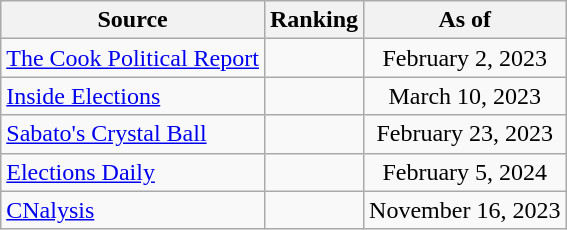<table class="wikitable" style="text-align:center">
<tr>
<th>Source</th>
<th>Ranking</th>
<th>As of</th>
</tr>
<tr>
<td style="text-align:left"><a href='#'>The Cook Political Report</a></td>
<td></td>
<td>February 2, 2023</td>
</tr>
<tr>
<td style="text-align:left"><a href='#'>Inside Elections</a></td>
<td></td>
<td>March 10, 2023</td>
</tr>
<tr>
<td style="text-align:left"><a href='#'>Sabato's Crystal Ball</a></td>
<td></td>
<td>February 23, 2023</td>
</tr>
<tr>
<td style="text-align:left"><a href='#'>Elections Daily</a></td>
<td></td>
<td>February 5, 2024</td>
</tr>
<tr>
<td style="text-align:left"><a href='#'>CNalysis</a></td>
<td></td>
<td>November 16, 2023</td>
</tr>
</table>
